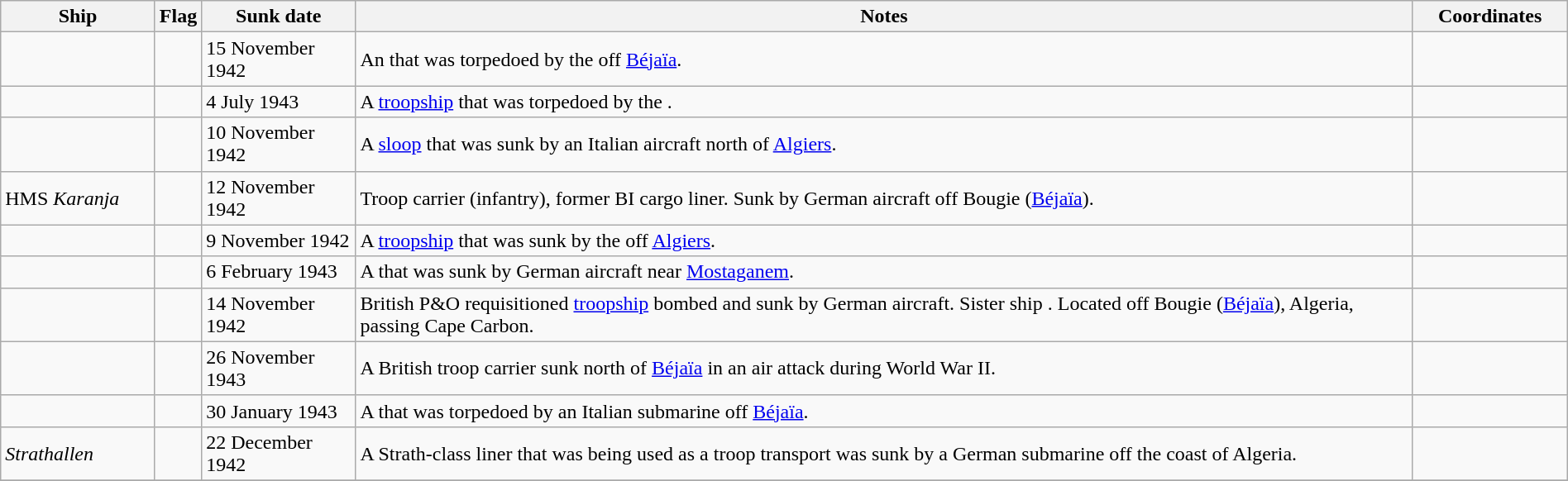<table class=wikitable | style = "width:100%">
<tr>
<th style="width:10%">Ship</th>
<th>Flag</th>
<th style="width:10%">Sunk date</th>
<th style="width:70%">Notes</th>
<th style="width:10%">Coordinates</th>
</tr>
<tr>
<td></td>
<td></td>
<td>15 November 1942</td>
<td>An  that was torpedoed by the  off <a href='#'>Béjaïa</a>.</td>
<td></td>
</tr>
<tr>
<td></td>
<td></td>
<td>4 July 1943</td>
<td>A <a href='#'>troopship</a> that was torpedoed by the .</td>
<td></td>
</tr>
<tr>
<td></td>
<td></td>
<td>10 November 1942</td>
<td>A  <a href='#'>sloop</a> that was sunk by an Italian aircraft north of <a href='#'>Algiers</a>.</td>
<td></td>
</tr>
<tr>
<td>HMS <em>Karanja</em></td>
<td></td>
<td>12 November 1942</td>
<td>Troop carrier (infantry), former BI cargo liner. Sunk by German aircraft off Bougie (<a href='#'>Béjaïa</a>).</td>
<td></td>
</tr>
<tr>
<td></td>
<td></td>
<td>9 November 1942</td>
<td>A <a href='#'>troopship</a> that was sunk by the  off <a href='#'>Algiers</a>.</td>
<td></td>
</tr>
<tr>
<td></td>
<td></td>
<td>6 February 1943</td>
<td>A  that was sunk by German aircraft near <a href='#'>Mostaganem</a>.</td>
<td></td>
</tr>
<tr>
<td></td>
<td></td>
<td>14 November 1942</td>
<td>British P&O requisitioned <a href='#'>troopship</a> bombed and sunk by German aircraft. Sister ship . Located off Bougie (<a href='#'>Béjaïa</a>), Algeria, passing Cape Carbon.</td>
<td></td>
</tr>
<tr>
<td></td>
<td></td>
<td>26 November 1943</td>
<td>A British troop carrier sunk north of <a href='#'>Béjaïa</a> in an air attack during World War II.</td>
<td></td>
</tr>
<tr>
<td></td>
<td></td>
<td>30 January 1943</td>
<td>A  that was torpedoed by an Italian submarine off <a href='#'>Béjaïa</a>.</td>
<td></td>
</tr>
<tr>
<td><em>Strathallen</em></td>
<td></td>
<td>22 December 1942</td>
<td>A Strath-class liner that was being used as a troop transport was sunk by a German submarine off the coast of Algeria.</td>
<td></td>
</tr>
<tr>
</tr>
</table>
